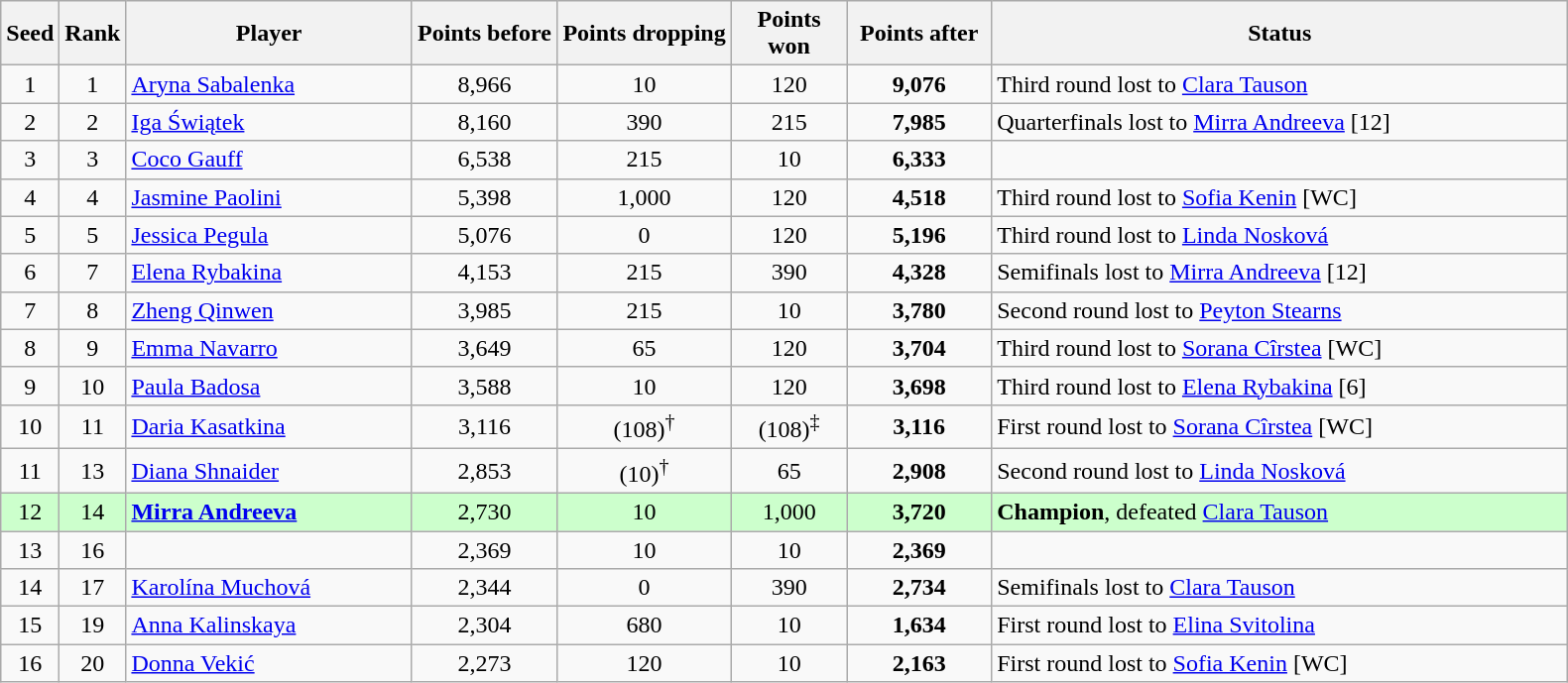<table class="wikitable sortable">
<tr>
<th style="width:30px;">Seed</th>
<th style="width:30px;">Rank</th>
<th style="width:185px;">Player</th>
<th style="width:90px;">Points before</th>
<th style="width:110px;">Points dropping</th>
<th style="width:70px;">Points won</th>
<th style="width:90px;">Points after</th>
<th style="width:380px;">Status</th>
</tr>
<tr>
<td style="text-align:center;">1</td>
<td style="text-align:center;">1</td>
<td> <a href='#'>Aryna Sabalenka</a></td>
<td style="text-align:center;">8,966</td>
<td style="text-align:center;">10</td>
<td style="text-align:center;">120</td>
<td style="text-align:center;"><strong>9,076</strong></td>
<td>Third round lost to  <a href='#'>Clara Tauson</a></td>
</tr>
<tr>
<td style="text-align:center;">2</td>
<td style="text-align:center;">2</td>
<td> <a href='#'>Iga Świątek</a></td>
<td style="text-align:center;">8,160</td>
<td style="text-align:center;">390</td>
<td style="text-align:center;">215</td>
<td style="text-align:center;"><strong>7,985</strong></td>
<td>Quarterfinals lost to  <a href='#'>Mirra Andreeva</a> [12]</td>
</tr>
<tr>
<td style="text-align:center;">3</td>
<td style="text-align:center;">3</td>
<td> <a href='#'>Coco Gauff</a></td>
<td style="text-align:center;">6,538</td>
<td style="text-align:center;">215</td>
<td style="text-align:center;">10</td>
<td style="text-align:center;"><strong>6,333</strong></td>
<td></td>
</tr>
<tr>
<td style="text-align:center;">4</td>
<td style="text-align:center;">4</td>
<td> <a href='#'>Jasmine Paolini</a></td>
<td style="text-align:center;">5,398</td>
<td style="text-align:center;">1,000</td>
<td style="text-align:center;">120</td>
<td style="text-align:center;"><strong>4,518</strong></td>
<td>Third round lost to  <a href='#'>Sofia Kenin</a> [WC]</td>
</tr>
<tr>
<td style="text-align:center;">5</td>
<td style="text-align:center;">5</td>
<td> <a href='#'>Jessica Pegula</a></td>
<td style="text-align:center;">5,076</td>
<td style="text-align:center;">0</td>
<td style="text-align:center;">120</td>
<td style="text-align:center;"><strong>5,196</strong></td>
<td>Third round lost to  <a href='#'>Linda Nosková</a></td>
</tr>
<tr>
<td style="text-align:center;">6</td>
<td style="text-align:center;">7</td>
<td> <a href='#'>Elena Rybakina</a></td>
<td style="text-align:center;">4,153</td>
<td style="text-align:center;">215</td>
<td style="text-align:center;">390</td>
<td style="text-align:center;"><strong>4,328</strong></td>
<td>Semifinals lost to  <a href='#'>Mirra Andreeva</a> [12]</td>
</tr>
<tr>
<td style="text-align:center;">7</td>
<td style="text-align:center;">8</td>
<td> <a href='#'>Zheng Qinwen</a></td>
<td style="text-align:center;">3,985</td>
<td style="text-align:center;">215</td>
<td style="text-align:center;">10</td>
<td style="text-align:center;"><strong>3,780</strong></td>
<td>Second round lost to  <a href='#'>Peyton Stearns</a></td>
</tr>
<tr>
<td style="text-align:center;">8</td>
<td style="text-align:center;">9</td>
<td> <a href='#'>Emma Navarro</a></td>
<td style="text-align:center;">3,649</td>
<td style="text-align:center;">65</td>
<td style="text-align:center;">120</td>
<td style="text-align:center;"><strong>3,704</strong></td>
<td>Third round lost to  <a href='#'>Sorana Cîrstea</a> [WC]</td>
</tr>
<tr>
<td style="text-align:center;">9</td>
<td style="text-align:center;">10</td>
<td> <a href='#'>Paula Badosa</a></td>
<td style="text-align:center;">3,588</td>
<td style="text-align:center;">10</td>
<td style="text-align:center;">120</td>
<td style="text-align:center;"><strong>3,698</strong></td>
<td>Third round lost to  <a href='#'>Elena Rybakina</a> [6]</td>
</tr>
<tr>
<td style="text-align:center;">10</td>
<td style="text-align:center;">11</td>
<td> <a href='#'>Daria Kasatkina</a></td>
<td style="text-align:center;">3,116</td>
<td style="text-align:center;">(108)<sup>†</sup></td>
<td style="text-align:center;">(108)<sup>‡</sup></td>
<td style="text-align:center;"><strong>3,116</strong></td>
<td>First round lost to  <a href='#'>Sorana Cîrstea</a> [WC]</td>
</tr>
<tr>
<td style="text-align:center;">11</td>
<td style="text-align:center;">13</td>
<td> <a href='#'>Diana Shnaider</a></td>
<td style="text-align:center;">2,853</td>
<td style="text-align:center;">(10)<sup>†</sup></td>
<td style="text-align:center;">65</td>
<td style="text-align:center;"><strong>2,908</strong></td>
<td>Second round lost to  <a href='#'>Linda Nosková</a></td>
</tr>
<tr bgcolor=#cfc>
<td style="text-align:center;">12</td>
<td style="text-align:center;">14</td>
<td> <strong><a href='#'>Mirra Andreeva</a></strong></td>
<td style="text-align:center;">2,730</td>
<td style="text-align:center;">10</td>
<td style="text-align:center;">1,000</td>
<td style="text-align:center;"><strong>3,720</strong></td>
<td><strong>Champion</strong>, defeated  <a href='#'>Clara Tauson</a></td>
</tr>
<tr>
<td style="text-align:center;">13</td>
<td style="text-align:center;">16</td>
<td></td>
<td style="text-align:center;">2,369</td>
<td style="text-align:center;">10</td>
<td style="text-align:center;">10</td>
<td style="text-align:center;"><strong>2,369</strong></td>
<td></td>
</tr>
<tr>
<td style="text-align:center;">14</td>
<td style="text-align:center;">17</td>
<td> <a href='#'>Karolína Muchová</a></td>
<td style="text-align:center;">2,344</td>
<td style="text-align:center;">0</td>
<td style="text-align:center;">390</td>
<td style="text-align:center;"><strong>2,734</strong></td>
<td>Semifinals lost to  <a href='#'>Clara Tauson</a></td>
</tr>
<tr>
<td style="text-align:center;">15</td>
<td style="text-align:center;">19</td>
<td> <a href='#'>Anna Kalinskaya</a></td>
<td style="text-align:center;">2,304</td>
<td style="text-align:center;">680</td>
<td style="text-align:center;">10</td>
<td style="text-align:center;"><strong>1,634</strong></td>
<td>First round lost to  <a href='#'>Elina Svitolina</a></td>
</tr>
<tr>
<td style="text-align:center;">16</td>
<td style="text-align:center;">20</td>
<td> <a href='#'>Donna Vekić</a></td>
<td style="text-align:center;">2,273</td>
<td style="text-align:center;">120</td>
<td style="text-align:center;">10</td>
<td style="text-align:center;"><strong>2,163</strong></td>
<td>First round lost to  <a href='#'>Sofia Kenin</a> [WC]</td>
</tr>
</table>
